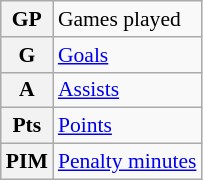<table class="wikitable" style="font-size:90%;">
<tr>
<th>GP</th>
<td>Games played</td>
</tr>
<tr>
<th>G</th>
<td><a href='#'>Goals</a></td>
</tr>
<tr>
<th>A</th>
<td><a href='#'>Assists</a></td>
</tr>
<tr>
<th>Pts</th>
<td><a href='#'>Points</a></td>
</tr>
<tr>
<th>PIM</th>
<td><a href='#'>Penalty minutes</a></td>
</tr>
</table>
